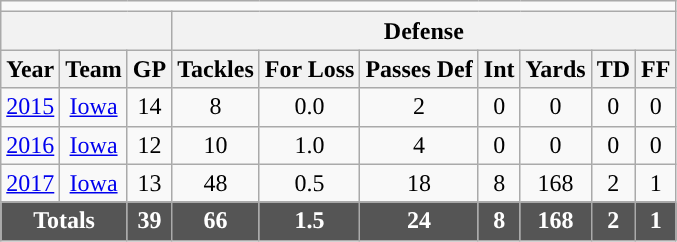<table class="wikitable" style="text-align:center;">
<tr>
<td ! colspan="10"></td>
</tr>
<tr>
<th colspan=3></th>
<th colspan=7>Defense</th>
</tr>
<tr>
<th>Year</th>
<th>Team</th>
<th>GP</th>
<th>Tackles</th>
<th>For Loss</th>
<th>Passes Def</th>
<th>Int</th>
<th>Yards</th>
<th>TD</th>
<th>FF</th>
</tr>
<tr>
<td><a href='#'>2015</a></td>
<td><a href='#'>Iowa</a></td>
<td>14</td>
<td>8</td>
<td>0.0</td>
<td>2</td>
<td>0</td>
<td>0</td>
<td>0</td>
<td>0</td>
</tr>
<tr>
<td><a href='#'>2016</a></td>
<td><a href='#'>Iowa</a></td>
<td>12</td>
<td>10</td>
<td>1.0</td>
<td>4</td>
<td>0</td>
<td>0</td>
<td>0</td>
<td>0</td>
</tr>
<tr>
<td><a href='#'>2017</a></td>
<td><a href='#'>Iowa</a></td>
<td>13</td>
<td>48</td>
<td>0.5</td>
<td>18</td>
<td>8</td>
<td>168</td>
<td>2</td>
<td>1</td>
</tr>
<tr style="background:#555; font-weight:bold; color:white;">
<td colspan=2>Totals</td>
<td>39</td>
<td>66</td>
<td>1.5</td>
<td>24</td>
<td>8</td>
<td>168</td>
<td>2</td>
<td>1</td>
</tr>
</table>
